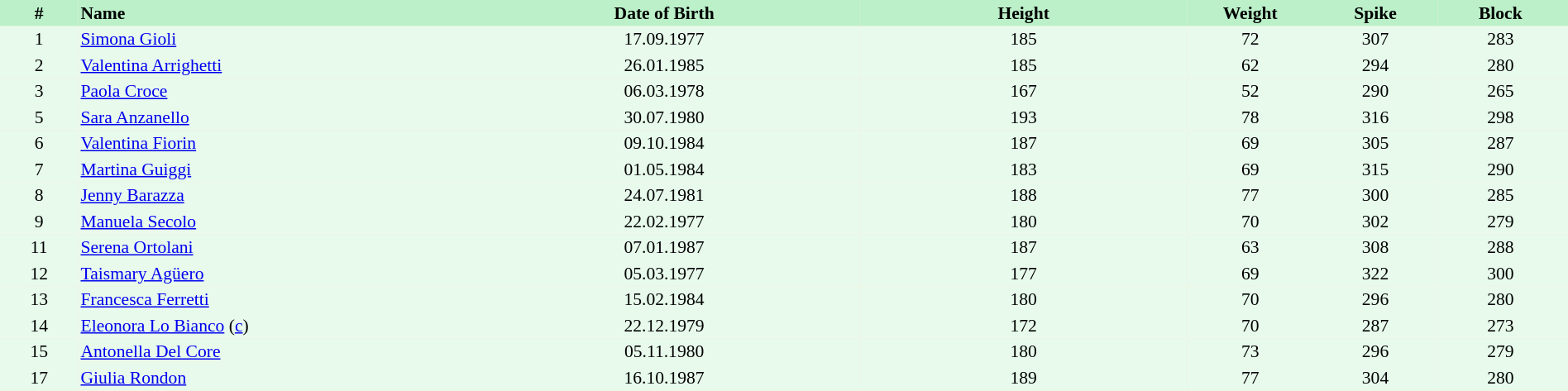<table border=0 cellpadding=2 cellspacing=0  |- bgcolor=#FFECCE style="text-align:center; font-size:90%;" width=100%>
<tr bgcolor=#BBF0C9>
<th width=5%>#</th>
<th width=25% align=left>Name</th>
<th width=25%>Date of Birth</th>
<th width=21%>Height</th>
<th width=8%>Weight</th>
<th width=8%>Spike</th>
<th width=8%>Block</th>
<th></th>
</tr>
<tr bgcolor=#E7FAEC>
<td>1</td>
<td align=left><a href='#'>Simona Gioli</a></td>
<td>17.09.1977</td>
<td>185</td>
<td>72</td>
<td>307</td>
<td>283</td>
<td></td>
</tr>
<tr bgcolor=#E7FAEC>
<td>2</td>
<td align=left><a href='#'>Valentina Arrighetti</a></td>
<td>26.01.1985</td>
<td>185</td>
<td>62</td>
<td>294</td>
<td>280</td>
<td></td>
</tr>
<tr bgcolor=#E7FAEC>
<td>3</td>
<td align=left><a href='#'>Paola Croce</a></td>
<td>06.03.1978</td>
<td>167</td>
<td>52</td>
<td>290</td>
<td>265</td>
<td></td>
</tr>
<tr bgcolor=#E7FAEC>
<td>5</td>
<td align=left><a href='#'>Sara Anzanello</a></td>
<td>30.07.1980</td>
<td>193</td>
<td>78</td>
<td>316</td>
<td>298</td>
<td></td>
</tr>
<tr bgcolor=#E7FAEC>
<td>6</td>
<td align=left><a href='#'>Valentina Fiorin</a></td>
<td>09.10.1984</td>
<td>187</td>
<td>69</td>
<td>305</td>
<td>287</td>
<td></td>
</tr>
<tr bgcolor=#E7FAEC>
<td>7</td>
<td align=left><a href='#'>Martina Guiggi</a></td>
<td>01.05.1984</td>
<td>183</td>
<td>69</td>
<td>315</td>
<td>290</td>
<td></td>
</tr>
<tr bgcolor=#E7FAEC>
<td>8</td>
<td align=left><a href='#'>Jenny Barazza</a></td>
<td>24.07.1981</td>
<td>188</td>
<td>77</td>
<td>300</td>
<td>285</td>
<td></td>
</tr>
<tr bgcolor=#E7FAEC>
<td>9</td>
<td align=left><a href='#'>Manuela Secolo</a></td>
<td>22.02.1977</td>
<td>180</td>
<td>70</td>
<td>302</td>
<td>279</td>
<td></td>
</tr>
<tr bgcolor=#E7FAEC>
<td>11</td>
<td align=left><a href='#'>Serena Ortolani</a></td>
<td>07.01.1987</td>
<td>187</td>
<td>63</td>
<td>308</td>
<td>288</td>
<td></td>
</tr>
<tr bgcolor=#E7FAEC>
<td>12</td>
<td align=left><a href='#'>Taismary Agüero</a></td>
<td>05.03.1977</td>
<td>177</td>
<td>69</td>
<td>322</td>
<td>300</td>
<td></td>
</tr>
<tr bgcolor=#E7FAEC>
<td>13</td>
<td align=left><a href='#'>Francesca Ferretti</a></td>
<td>15.02.1984</td>
<td>180</td>
<td>70</td>
<td>296</td>
<td>280</td>
<td></td>
</tr>
<tr bgcolor=#E7FAEC>
<td>14</td>
<td align=left><a href='#'>Eleonora Lo Bianco</a> (<a href='#'>c</a>)</td>
<td>22.12.1979</td>
<td>172</td>
<td>70</td>
<td>287</td>
<td>273</td>
<td></td>
</tr>
<tr bgcolor=#E7FAEC>
<td>15</td>
<td align=left><a href='#'>Antonella Del Core</a></td>
<td>05.11.1980</td>
<td>180</td>
<td>73</td>
<td>296</td>
<td>279</td>
<td></td>
</tr>
<tr bgcolor=#E7FAEC>
<td>17</td>
<td align=left><a href='#'>Giulia Rondon</a></td>
<td>16.10.1987</td>
<td>189</td>
<td>77</td>
<td>304</td>
<td>280</td>
<td></td>
</tr>
</table>
